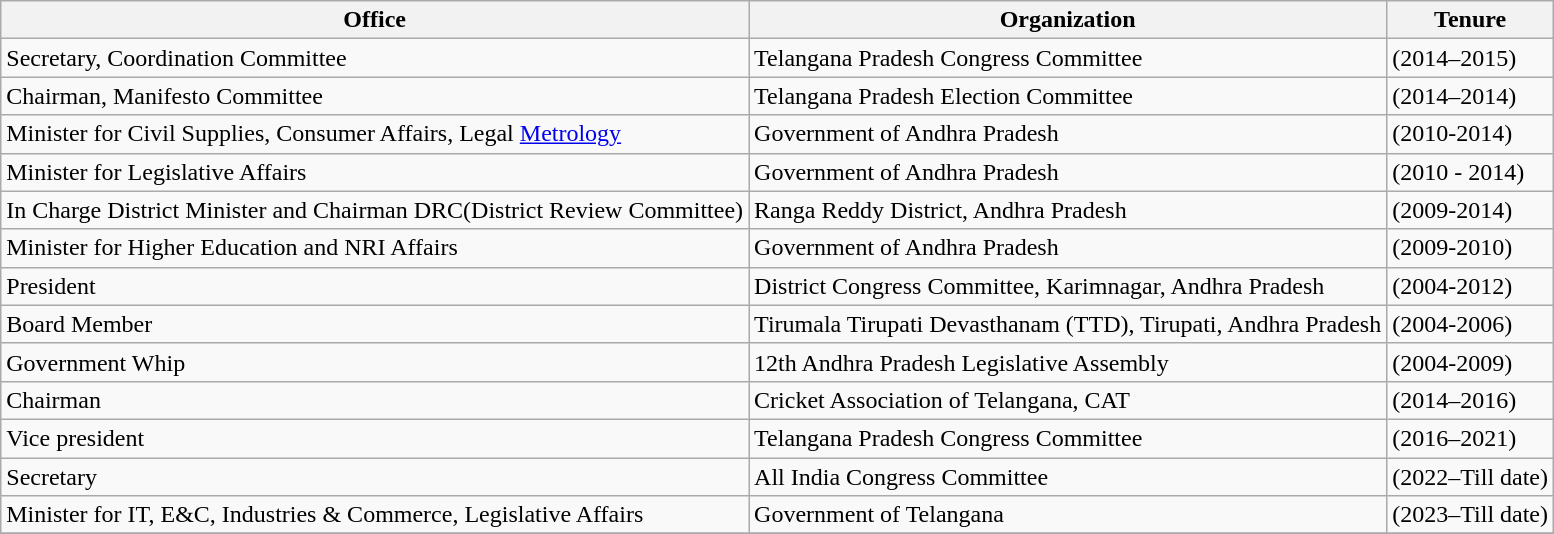<table class="wikitable">
<tr>
<th><strong>Office</strong></th>
<th><strong>Organization</strong></th>
<th><strong>Tenure</strong></th>
</tr>
<tr>
<td>Secretary, Coordination Committee</td>
<td>Telangana Pradesh Congress Committee</td>
<td>(2014–2015)</td>
</tr>
<tr>
<td>Chairman, Manifesto Committee </td>
<td>Telangana Pradesh Election Committee</td>
<td>(2014–2014)</td>
</tr>
<tr>
<td>Minister for Civil Supplies, Consumer Affairs, Legal <a href='#'>Metrology</a></td>
<td>Government of Andhra Pradesh</td>
<td>(2010-2014)</td>
</tr>
<tr>
<td>Minister for Legislative Affairs</td>
<td>Government of Andhra Pradesh</td>
<td>(2010 - 2014)</td>
</tr>
<tr>
<td>In Charge District Minister and Chairman DRC(District Review Committee)</td>
<td>Ranga Reddy District, Andhra Pradesh</td>
<td>(2009-2014)</td>
</tr>
<tr>
<td>Minister for Higher Education and NRI Affairs</td>
<td>Government of Andhra Pradesh</td>
<td>(2009-2010)</td>
</tr>
<tr>
<td>President</td>
<td>District Congress Committee, Karimnagar, Andhra Pradesh</td>
<td>(2004-2012)</td>
</tr>
<tr>
<td>Board Member</td>
<td>Tirumala Tirupati Devasthanam (TTD), Tirupati, Andhra Pradesh</td>
<td>(2004-2006)</td>
</tr>
<tr>
<td>Government Whip</td>
<td>12th Andhra Pradesh Legislative Assembly</td>
<td>(2004-2009)</td>
</tr>
<tr>
<td>Chairman</td>
<td>Cricket Association of Telangana, CAT</td>
<td>(2014–2016)</td>
</tr>
<tr>
<td>Vice president</td>
<td>Telangana Pradesh Congress Committee </td>
<td>(2016–2021)</td>
</tr>
<tr>
<td>Secretary</td>
<td>All India Congress Committee </td>
<td>(2022–Till date)</td>
</tr>
<tr>
<td>Minister for IT, E&C, Industries & Commerce, Legislative Affairs</td>
<td>Government of Telangana</td>
<td>(2023–Till date)</td>
</tr>
<tr>
</tr>
</table>
